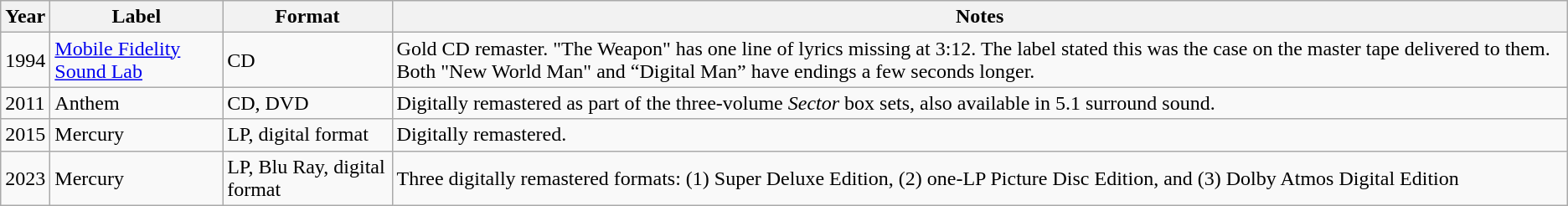<table class="wikitable">
<tr>
<th>Year</th>
<th>Label</th>
<th>Format</th>
<th>Notes</th>
</tr>
<tr>
<td>1994</td>
<td><a href='#'>Mobile Fidelity Sound Lab</a></td>
<td>CD</td>
<td>Gold CD remaster. "The Weapon" has one line of lyrics missing at 3:12. The label stated this was the case on the master tape delivered to them. Both "New World Man" and “Digital Man” have endings a few seconds longer.</td>
</tr>
<tr>
<td>2011</td>
<td>Anthem</td>
<td>CD, DVD</td>
<td>Digitally remastered as part of the three-volume <em>Sector</em> box sets, also available in 5.1 surround sound.</td>
</tr>
<tr>
<td>2015</td>
<td>Mercury</td>
<td>LP, digital format</td>
<td>Digitally remastered.</td>
</tr>
<tr>
<td>2023</td>
<td>Mercury</td>
<td>LP, Blu Ray, digital format</td>
<td>Three digitally remastered formats: (1) Super Deluxe Edition, (2) one-LP Picture Disc Edition, and (3) Dolby Atmos Digital Edition</td>
</tr>
</table>
